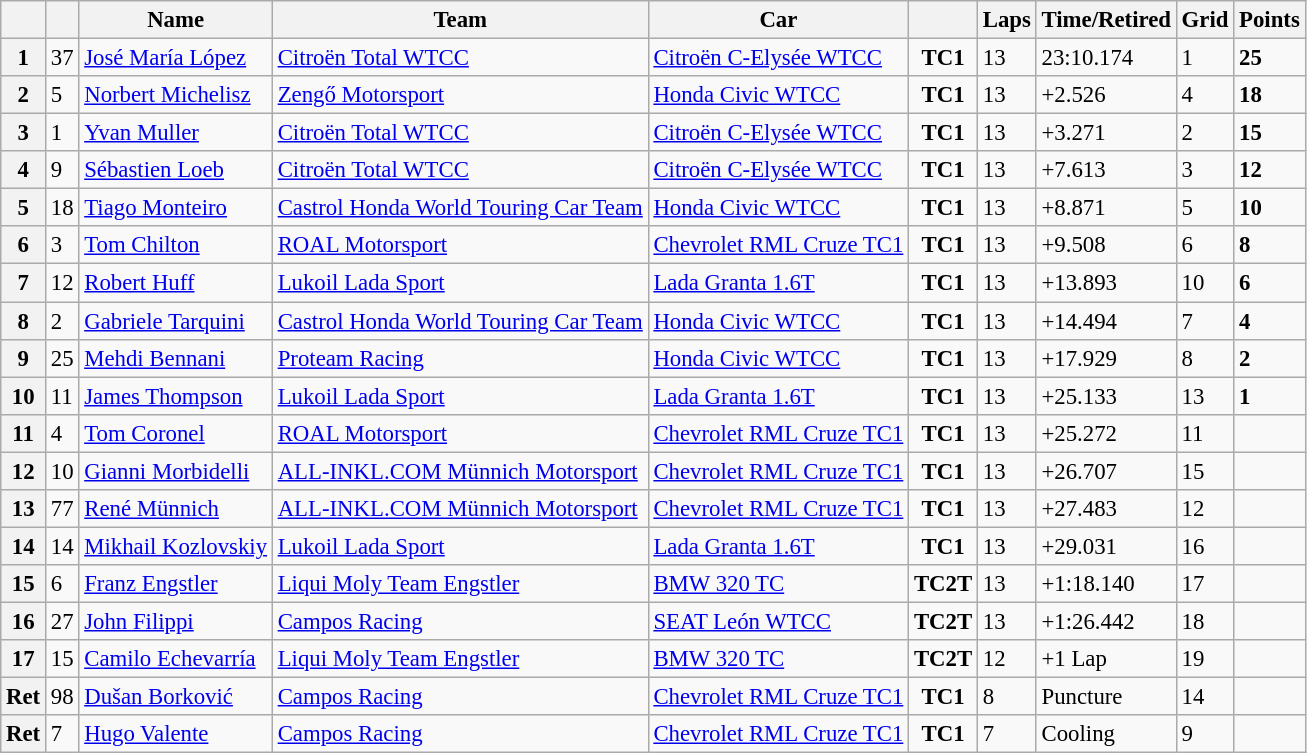<table class="wikitable sortable" style="font-size: 95%;">
<tr>
<th></th>
<th></th>
<th>Name</th>
<th>Team</th>
<th>Car</th>
<th></th>
<th>Laps</th>
<th>Time/Retired</th>
<th>Grid</th>
<th>Points</th>
</tr>
<tr>
<th>1</th>
<td>37</td>
<td> <a href='#'>José María López</a></td>
<td><a href='#'>Citroën Total WTCC</a></td>
<td><a href='#'>Citroën C-Elysée WTCC</a></td>
<td align=center><strong><span>TC1</span></strong></td>
<td>13</td>
<td>23:10.174</td>
<td>1</td>
<td><strong>25</strong></td>
</tr>
<tr>
<th>2</th>
<td>5</td>
<td> <a href='#'>Norbert Michelisz</a></td>
<td><a href='#'>Zengő Motorsport</a></td>
<td><a href='#'>Honda Civic WTCC</a></td>
<td align=center><strong><span>TC1</span></strong></td>
<td>13</td>
<td>+2.526</td>
<td>4</td>
<td><strong>18</strong></td>
</tr>
<tr>
<th>3</th>
<td>1</td>
<td> <a href='#'>Yvan Muller</a></td>
<td><a href='#'>Citroën Total WTCC</a></td>
<td><a href='#'>Citroën C-Elysée WTCC</a></td>
<td align=center><strong><span>TC1</span></strong></td>
<td>13</td>
<td>+3.271</td>
<td>2</td>
<td><strong>15</strong></td>
</tr>
<tr>
<th>4</th>
<td>9</td>
<td> <a href='#'>Sébastien Loeb</a></td>
<td><a href='#'>Citroën Total WTCC</a></td>
<td><a href='#'>Citroën C-Elysée WTCC</a></td>
<td align=center><strong><span>TC1</span></strong></td>
<td>13</td>
<td>+7.613</td>
<td>3</td>
<td><strong>12</strong></td>
</tr>
<tr>
<th>5</th>
<td>18</td>
<td> <a href='#'>Tiago Monteiro</a></td>
<td><a href='#'>Castrol Honda World Touring Car Team</a></td>
<td><a href='#'>Honda Civic WTCC</a></td>
<td align=center><strong><span>TC1</span></strong></td>
<td>13</td>
<td>+8.871</td>
<td>5</td>
<td><strong>10</strong></td>
</tr>
<tr>
<th>6</th>
<td>3</td>
<td> <a href='#'>Tom Chilton</a></td>
<td><a href='#'>ROAL Motorsport</a></td>
<td><a href='#'>Chevrolet RML Cruze TC1</a></td>
<td align=center><strong><span>TC1</span></strong></td>
<td>13</td>
<td>+9.508</td>
<td>6</td>
<td><strong>8</strong></td>
</tr>
<tr>
<th>7</th>
<td>12</td>
<td> <a href='#'>Robert Huff</a></td>
<td><a href='#'>Lukoil Lada Sport</a></td>
<td><a href='#'>Lada Granta 1.6T</a></td>
<td align=center><strong><span>TC1</span></strong></td>
<td>13</td>
<td>+13.893</td>
<td>10</td>
<td><strong>6</strong></td>
</tr>
<tr>
<th>8</th>
<td>2</td>
<td> <a href='#'>Gabriele Tarquini</a></td>
<td><a href='#'>Castrol Honda World Touring Car Team</a></td>
<td><a href='#'>Honda Civic WTCC</a></td>
<td align=center><strong><span>TC1</span></strong></td>
<td>13</td>
<td>+14.494</td>
<td>7</td>
<td><strong>4</strong></td>
</tr>
<tr>
<th>9</th>
<td>25</td>
<td> <a href='#'>Mehdi Bennani</a></td>
<td><a href='#'>Proteam Racing</a></td>
<td><a href='#'>Honda Civic WTCC</a></td>
<td align=center><strong><span>TC1</span></strong></td>
<td>13</td>
<td>+17.929</td>
<td>8</td>
<td><strong>2</strong></td>
</tr>
<tr>
<th>10</th>
<td>11</td>
<td> <a href='#'>James Thompson</a></td>
<td><a href='#'>Lukoil Lada Sport</a></td>
<td><a href='#'>Lada Granta 1.6T</a></td>
<td align=center><strong><span>TC1</span></strong></td>
<td>13</td>
<td>+25.133</td>
<td>13</td>
<td><strong>1</strong></td>
</tr>
<tr>
<th>11</th>
<td>4</td>
<td> <a href='#'>Tom Coronel</a></td>
<td><a href='#'>ROAL Motorsport</a></td>
<td><a href='#'>Chevrolet RML Cruze TC1</a></td>
<td align=center><strong><span>TC1</span></strong></td>
<td>13</td>
<td>+25.272</td>
<td>11</td>
<td></td>
</tr>
<tr>
<th>12</th>
<td>10</td>
<td> <a href='#'>Gianni Morbidelli</a></td>
<td><a href='#'>ALL-INKL.COM Münnich Motorsport</a></td>
<td><a href='#'>Chevrolet RML Cruze TC1</a></td>
<td align=center><strong><span>TC1</span></strong></td>
<td>13</td>
<td>+26.707</td>
<td>15</td>
<td></td>
</tr>
<tr>
<th>13</th>
<td>77</td>
<td> <a href='#'>René Münnich</a></td>
<td><a href='#'>ALL-INKL.COM Münnich Motorsport</a></td>
<td><a href='#'>Chevrolet RML Cruze TC1</a></td>
<td align=center><strong><span>TC1</span></strong></td>
<td>13</td>
<td>+27.483</td>
<td>12</td>
<td></td>
</tr>
<tr>
<th>14</th>
<td>14</td>
<td> <a href='#'>Mikhail Kozlovskiy</a></td>
<td><a href='#'>Lukoil Lada Sport</a></td>
<td><a href='#'>Lada Granta 1.6T</a></td>
<td align=center><strong><span>TC1</span></strong></td>
<td>13</td>
<td>+29.031</td>
<td>16</td>
<td></td>
</tr>
<tr>
<th>15</th>
<td>6</td>
<td> <a href='#'>Franz Engstler</a></td>
<td><a href='#'>Liqui Moly Team Engstler</a></td>
<td><a href='#'>BMW 320 TC</a></td>
<td align=center><strong><span>TC2T</span></strong></td>
<td>13</td>
<td>+1:18.140</td>
<td>17</td>
<td></td>
</tr>
<tr>
<th>16</th>
<td>27</td>
<td> <a href='#'>John Filippi</a></td>
<td><a href='#'>Campos Racing</a></td>
<td><a href='#'>SEAT León WTCC</a></td>
<td align=center><strong><span>TC2T</span></strong></td>
<td>13</td>
<td>+1:26.442</td>
<td>18</td>
<td></td>
</tr>
<tr>
<th>17</th>
<td>15</td>
<td> <a href='#'>Camilo Echevarría</a></td>
<td><a href='#'>Liqui Moly Team Engstler</a></td>
<td><a href='#'>BMW 320 TC</a></td>
<td align=center><strong><span>TC2T</span></strong></td>
<td>12</td>
<td>+1 Lap</td>
<td>19</td>
<td></td>
</tr>
<tr>
<th>Ret</th>
<td>98</td>
<td> <a href='#'>Dušan Borković</a></td>
<td><a href='#'>Campos Racing</a></td>
<td><a href='#'>Chevrolet RML Cruze TC1</a></td>
<td align=center><strong><span>TC1</span></strong></td>
<td>8</td>
<td>Puncture</td>
<td>14</td>
<td></td>
</tr>
<tr>
<th>Ret</th>
<td>7</td>
<td> <a href='#'>Hugo Valente</a></td>
<td><a href='#'>Campos Racing</a></td>
<td><a href='#'>Chevrolet RML Cruze TC1</a></td>
<td align=center><strong><span>TC1</span></strong></td>
<td>7</td>
<td>Cooling</td>
<td>9</td>
<td></td>
</tr>
</table>
